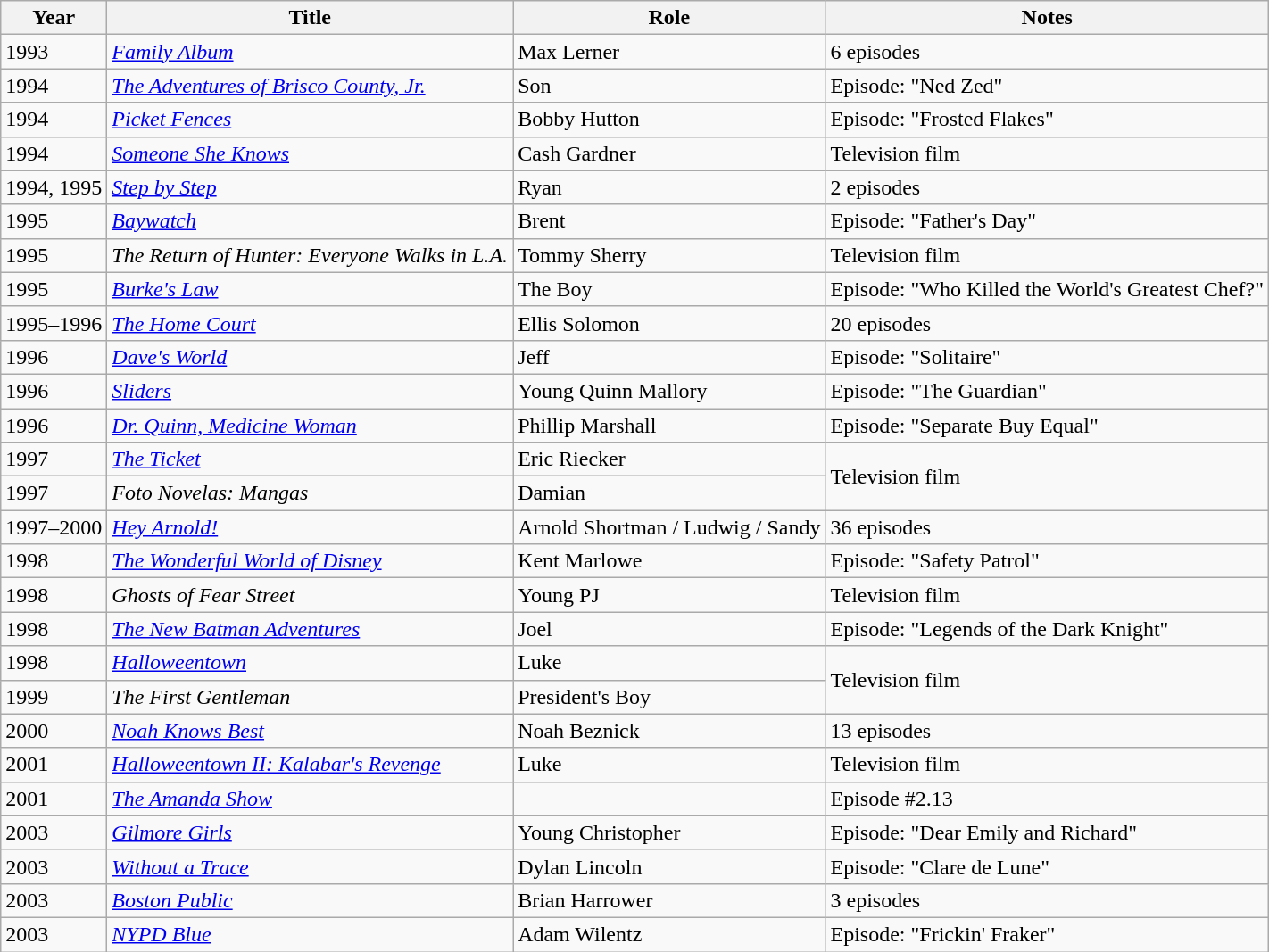<table class="wikitable sortable">
<tr>
<th>Year</th>
<th>Title</th>
<th>Role</th>
<th>Notes</th>
</tr>
<tr>
<td>1993</td>
<td><a href='#'><em>Family Album</em></a></td>
<td>Max Lerner</td>
<td>6 episodes</td>
</tr>
<tr>
<td>1994</td>
<td><em><a href='#'>The Adventures of Brisco County, Jr.</a></em></td>
<td>Son</td>
<td>Episode: "Ned Zed"</td>
</tr>
<tr>
<td>1994</td>
<td><em><a href='#'>Picket Fences</a></em></td>
<td>Bobby Hutton</td>
<td>Episode: "Frosted Flakes"</td>
</tr>
<tr>
<td>1994</td>
<td><em><a href='#'>Someone She Knows</a></em></td>
<td>Cash Gardner</td>
<td>Television film</td>
</tr>
<tr>
<td>1994, 1995</td>
<td><a href='#'><em>Step by Step</em></a></td>
<td>Ryan</td>
<td>2 episodes</td>
</tr>
<tr>
<td>1995</td>
<td><em><a href='#'>Baywatch</a></em></td>
<td>Brent</td>
<td>Episode: "Father's Day"</td>
</tr>
<tr>
<td>1995</td>
<td><em>The Return of Hunter: Everyone Walks in L.A.</em></td>
<td>Tommy Sherry</td>
<td>Television film</td>
</tr>
<tr>
<td>1995</td>
<td><a href='#'><em>Burke's Law</em></a></td>
<td>The Boy</td>
<td>Episode: "Who Killed the World's Greatest Chef?"</td>
</tr>
<tr>
<td>1995–1996</td>
<td><em><a href='#'>The Home Court</a></em></td>
<td>Ellis Solomon</td>
<td>20 episodes</td>
</tr>
<tr>
<td>1996</td>
<td><em><a href='#'>Dave's World</a></em></td>
<td>Jeff</td>
<td>Episode: "Solitaire"</td>
</tr>
<tr>
<td>1996</td>
<td><em><a href='#'>Sliders</a></em></td>
<td>Young Quinn Mallory</td>
<td>Episode: "The Guardian"</td>
</tr>
<tr>
<td>1996</td>
<td><em><a href='#'>Dr. Quinn, Medicine Woman</a></em></td>
<td>Phillip Marshall</td>
<td>Episode: "Separate Buy Equal"</td>
</tr>
<tr>
<td>1997</td>
<td><a href='#'><em>The Ticket</em></a></td>
<td>Eric Riecker</td>
<td rowspan="2">Television film</td>
</tr>
<tr>
<td>1997</td>
<td><em>Foto Novelas: Mangas</em></td>
<td>Damian</td>
</tr>
<tr>
<td>1997–2000</td>
<td><em><a href='#'>Hey Arnold!</a></em></td>
<td>Arnold Shortman / Ludwig / Sandy</td>
<td>36 episodes</td>
</tr>
<tr>
<td>1998</td>
<td><em><a href='#'>The Wonderful World of Disney</a></em></td>
<td>Kent Marlowe</td>
<td>Episode: "Safety Patrol"</td>
</tr>
<tr>
<td>1998</td>
<td><em>Ghosts of Fear Street</em></td>
<td>Young PJ</td>
<td>Television film</td>
</tr>
<tr>
<td>1998</td>
<td><em><a href='#'>The New Batman Adventures</a></em></td>
<td>Joel</td>
<td>Episode: "Legends of the Dark Knight"</td>
</tr>
<tr>
<td>1998</td>
<td><a href='#'><em>Halloweentown</em></a></td>
<td>Luke</td>
<td rowspan="2">Television film</td>
</tr>
<tr>
<td>1999</td>
<td><em>The First Gentleman</em></td>
<td>President's Boy</td>
</tr>
<tr>
<td>2000</td>
<td><em><a href='#'>Noah Knows Best</a></em></td>
<td>Noah Beznick</td>
<td>13 episodes</td>
</tr>
<tr>
<td>2001</td>
<td><em><a href='#'>Halloweentown II: Kalabar's Revenge</a></em></td>
<td>Luke</td>
<td>Television film</td>
</tr>
<tr>
<td>2001</td>
<td><em><a href='#'>The Amanda Show</a></em></td>
<td></td>
<td>Episode #2.13</td>
</tr>
<tr>
<td>2003</td>
<td><em><a href='#'>Gilmore Girls</a></em></td>
<td>Young Christopher</td>
<td>Episode: "Dear Emily and Richard"</td>
</tr>
<tr>
<td>2003</td>
<td><em><a href='#'>Without a Trace</a></em></td>
<td>Dylan Lincoln</td>
<td>Episode: "Clare de Lune"</td>
</tr>
<tr>
<td>2003</td>
<td><em><a href='#'>Boston Public</a></em></td>
<td>Brian Harrower</td>
<td>3 episodes</td>
</tr>
<tr>
<td>2003</td>
<td><em><a href='#'>NYPD Blue</a></em></td>
<td>Adam Wilentz</td>
<td>Episode: "Frickin' Fraker"</td>
</tr>
</table>
